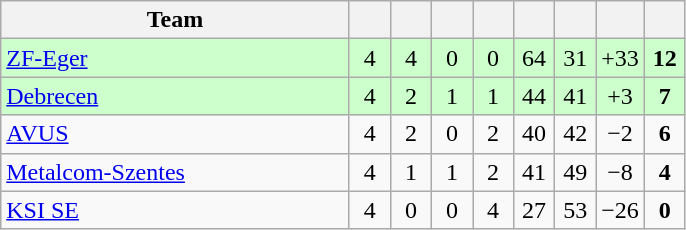<table class="wikitable" style="text-align:center;">
<tr>
<th width=225>Team</th>
<th width=20></th>
<th width=20></th>
<th width=20></th>
<th width=20></th>
<th width=20></th>
<th width=20></th>
<th width=20></th>
<th width=20></th>
</tr>
<tr style="background:#cfc;">
<td align="left"><a href='#'>ZF-Eger</a></td>
<td>4</td>
<td>4</td>
<td>0</td>
<td>0</td>
<td>64</td>
<td>31</td>
<td>+33</td>
<td><strong>12</strong></td>
</tr>
<tr style="background:#cfc;">
<td align="left"><a href='#'>Debrecen</a></td>
<td>4</td>
<td>2</td>
<td>1</td>
<td>1</td>
<td>44</td>
<td>41</td>
<td>+3</td>
<td><strong>7</strong></td>
</tr>
<tr>
<td align="left"><a href='#'>AVUS</a></td>
<td>4</td>
<td>2</td>
<td>0</td>
<td>2</td>
<td>40</td>
<td>42</td>
<td>−2</td>
<td><strong>6</strong></td>
</tr>
<tr>
<td align="left"><a href='#'>Metalcom-Szentes</a></td>
<td>4</td>
<td>1</td>
<td>1</td>
<td>2</td>
<td>41</td>
<td>49</td>
<td>−8</td>
<td><strong>4</strong></td>
</tr>
<tr>
<td align="left"><a href='#'>KSI SE</a></td>
<td>4</td>
<td>0</td>
<td>0</td>
<td>4</td>
<td>27</td>
<td>53</td>
<td>−26</td>
<td><strong>0</strong></td>
</tr>
</table>
